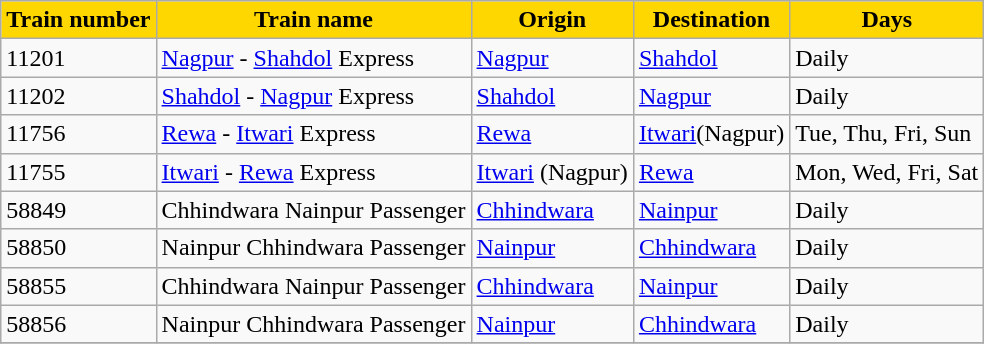<table class="wikitable">
<tr>
<th ! style="background-color:#FFD700">Train number</th>
<th ! style="background-color:#FFD700">Train name</th>
<th ! style="background-color:#FFD700">Origin</th>
<th ! style="background-color:#FFD700">Destination</th>
<th ! style="background-color:#FFD700">Days</th>
</tr>
<tr>
<td valign="top">11201</td>
<td valign="top"><a href='#'>Nagpur</a> - <a href='#'>Shahdol</a> Express</td>
<td valign="top"><a href='#'>Nagpur</a></td>
<td valign="top"><a href='#'>Shahdol</a></td>
<td valign="top">Daily</td>
</tr>
<tr>
<td valign="top">11202</td>
<td valign="top"><a href='#'>Shahdol</a> - <a href='#'>Nagpur</a> Express</td>
<td valign="top"><a href='#'>Shahdol</a></td>
<td valign="top"><a href='#'>Nagpur</a></td>
<td valign="top">Daily</td>
</tr>
<tr>
<td valign="top">11756</td>
<td valign="top"><a href='#'>Rewa</a> - <a href='#'>Itwari</a> Express</td>
<td valign="top"><a href='#'>Rewa</a></td>
<td valign="top"><a href='#'>Itwari</a>(Nagpur)</td>
<td valign="top">Tue, Thu, Fri, Sun</td>
</tr>
<tr>
<td valign="top">11755</td>
<td valign="top"><a href='#'>Itwari</a> - <a href='#'>Rewa</a> Express</td>
<td valign="top"><a href='#'>Itwari</a> (Nagpur)</td>
<td valign="top"><a href='#'>Rewa</a></td>
<td valign="top">Mon, Wed, Fri, Sat</td>
</tr>
<tr>
<td valign="top">58849</td>
<td valign="top">Chhindwara Nainpur Passenger</td>
<td valign="top"><a href='#'>Chhindwara</a></td>
<td valign="top"><a href='#'>Nainpur</a></td>
<td valign="top">Daily</td>
</tr>
<tr>
<td valign="top">58850</td>
<td valign="top">Nainpur Chhindwara Passenger</td>
<td valign="top"><a href='#'>Nainpur</a></td>
<td valign="top"><a href='#'>Chhindwara</a></td>
<td valign="top">Daily</td>
</tr>
<tr>
<td valign="top">58855</td>
<td valign="top">Chhindwara Nainpur Passenger</td>
<td valign="top"><a href='#'>Chhindwara</a></td>
<td valign="top"><a href='#'>Nainpur</a></td>
<td valign="top">Daily</td>
</tr>
<tr>
<td valign="top">58856</td>
<td valign="top">Nainpur Chhindwara Passenger</td>
<td valign="top"><a href='#'>Nainpur</a></td>
<td valign="top"><a href='#'>Chhindwara</a></td>
<td valign="top">Daily</td>
</tr>
<tr>
</tr>
</table>
